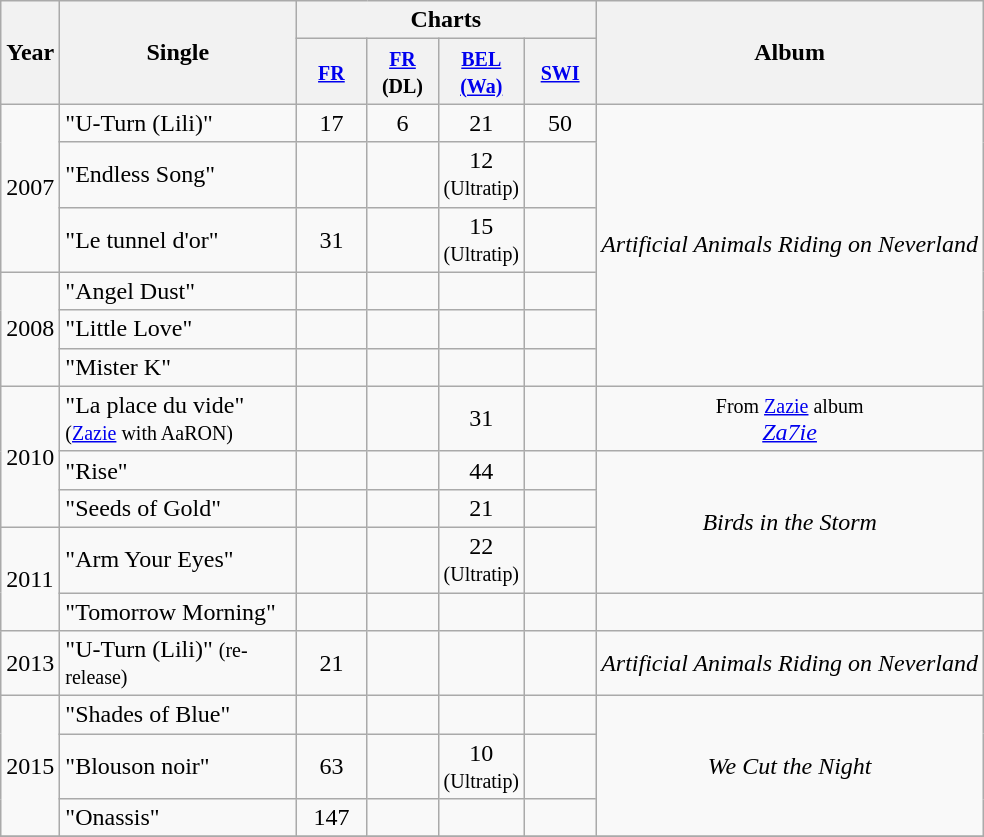<table class="wikitable">
<tr>
<th rowspan="2">Year</th>
<th rowspan="2" width="150">Single</th>
<th colspan="4">Charts</th>
<th rowspan="2">Album</th>
</tr>
<tr>
<th width="40"><small><a href='#'>FR</a></small></th>
<th width="40"><small><a href='#'>FR</a> <br>(DL)</small></th>
<th width="40"><small><a href='#'>BEL<br>(Wa)</a></small></th>
<th width="40"><small><a href='#'>SWI</a></small></th>
</tr>
<tr>
<td rowspan=3>2007</td>
<td>"U-Turn (Lili)"</td>
<td align="center">17</td>
<td align="center">6</td>
<td align="center">21</td>
<td align="center">50</td>
<td align="center" rowspan=6><em>Artificial Animals Riding on Neverland</em></td>
</tr>
<tr>
<td>"Endless Song"</td>
<td align="center"></td>
<td align="center"></td>
<td align="center">12<br><small>(Ultratip)</small></td>
<td align="center"></td>
</tr>
<tr>
<td>"Le tunnel d'or"</td>
<td align="center">31</td>
<td align="center"></td>
<td align="center">15<br><small>(Ultratip)</small></td>
<td align="center"></td>
</tr>
<tr>
<td rowspan=3>2008</td>
<td>"Angel Dust"</td>
<td align="center"></td>
<td align="center"></td>
<td align="center"></td>
<td align="center"></td>
</tr>
<tr>
<td>"Little Love"</td>
<td align="center"></td>
<td align="center"></td>
<td align="center"></td>
<td align="center"></td>
</tr>
<tr>
<td>"Mister K"</td>
<td align="center"></td>
<td align="center"></td>
<td align="center"></td>
<td align="center"></td>
</tr>
<tr>
<td rowspan=3>2010</td>
<td>"La place du vide" <br><small>(<a href='#'>Zazie</a> with AaRON)</small></td>
<td align="center"></td>
<td align="center"></td>
<td align="center">31</td>
<td align="center"></td>
<td align="center" rowspan=1><small>From <a href='#'>Zazie</a> album </small><br><em><a href='#'>Za7ie</a></em></td>
</tr>
<tr>
<td>"Rise"</td>
<td align="center"></td>
<td align="center"></td>
<td align="center">44</td>
<td align="center"></td>
<td align="center" rowspan=3><em>Birds in the Storm</em></td>
</tr>
<tr>
<td>"Seeds of Gold"</td>
<td align="center"></td>
<td align="center"></td>
<td align="center">21</td>
<td align="center"></td>
</tr>
<tr>
<td rowspan=2>2011</td>
<td>"Arm Your Eyes"</td>
<td align="center"></td>
<td align="center"></td>
<td align="center">22<br><small>(Ultratip)</small></td>
<td align="center"></td>
</tr>
<tr>
<td>"Tomorrow Morning"</td>
<td align="center"></td>
<td align="center"></td>
<td align="center"></td>
<td align="center"></td>
<td align="center"></td>
</tr>
<tr>
<td>2013</td>
<td>"U-Turn (Lili)" <small>(re-release)</small></td>
<td align="center">21</td>
<td align="center"></td>
<td align="center"></td>
<td align="center"></td>
<td align="center"><em>Artificial Animals Riding on Neverland</em></td>
</tr>
<tr>
<td rowspan=3>2015</td>
<td>"Shades of Blue"</td>
<td align="center"></td>
<td align="center"></td>
<td align="center"></td>
<td align="center"></td>
<td align="center" rowspan="3"><em>We Cut the Night</em></td>
</tr>
<tr>
<td>"Blouson noir"</td>
<td align="center">63</td>
<td align="center"></td>
<td align="center">10<br><small>(Ultratip)</small></td>
<td align="center"></td>
</tr>
<tr>
<td>"Onassis"</td>
<td align="center">147</td>
<td align="center"></td>
<td align="center"></td>
<td align="center"></td>
</tr>
<tr>
</tr>
</table>
